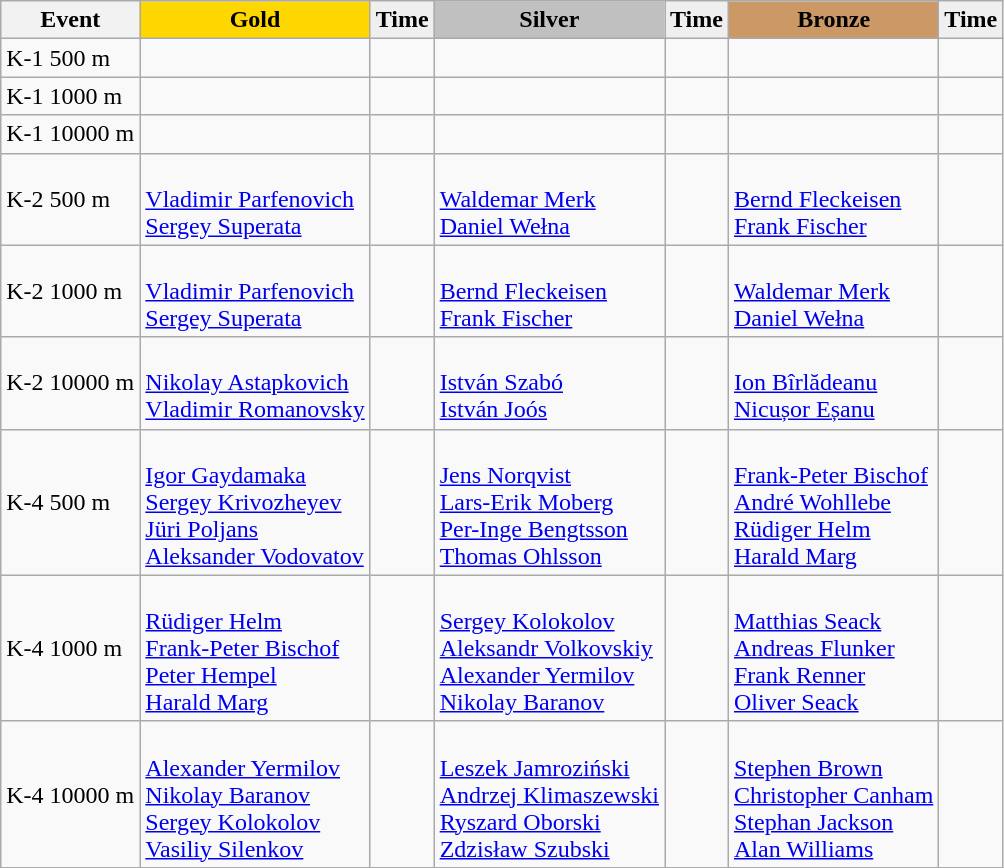<table class="wikitable">
<tr>
<th>Event</th>
<td align=center bgcolor="gold"><strong>Gold</strong></td>
<td align=center bgcolor="EFEFEF"><strong>Time</strong></td>
<td align=center bgcolor="silver"><strong>Silver</strong></td>
<td align=center bgcolor="EFEFEF"><strong>Time</strong></td>
<td align=center bgcolor="CC9966"><strong>Bronze</strong></td>
<td align=center bgcolor="EFEFEF"><strong>Time</strong></td>
</tr>
<tr>
<td>K-1 500 m</td>
<td></td>
<td></td>
<td></td>
<td></td>
<td></td>
<td></td>
</tr>
<tr>
<td>K-1 1000 m</td>
<td></td>
<td></td>
<td></td>
<td></td>
<td></td>
<td></td>
</tr>
<tr>
<td>K-1 10000 m</td>
<td></td>
<td></td>
<td></td>
<td></td>
<td></td>
<td></td>
</tr>
<tr>
<td>K-2 500 m</td>
<td><br><a href='#'>Vladimir Parfenovich</a><br><a href='#'>Sergey Superata</a></td>
<td></td>
<td><br><a href='#'>Waldemar Merk</a><br><a href='#'>Daniel Wełna</a></td>
<td></td>
<td><br><a href='#'>Bernd Fleckeisen</a><br><a href='#'>Frank Fischer</a></td>
<td></td>
</tr>
<tr>
<td>K-2 1000 m</td>
<td><br><a href='#'>Vladimir Parfenovich</a><br><a href='#'>Sergey Superata</a></td>
<td></td>
<td><br><a href='#'>Bernd Fleckeisen</a><br><a href='#'>Frank Fischer</a></td>
<td></td>
<td><br><a href='#'>Waldemar Merk</a><br><a href='#'>Daniel Wełna</a></td>
<td></td>
</tr>
<tr>
<td>K-2 10000 m</td>
<td><br><a href='#'>Nikolay Astapkovich</a><br><a href='#'>Vladimir Romanovsky</a></td>
<td></td>
<td><br><a href='#'>István Szabó</a><br><a href='#'>István Joós</a></td>
<td></td>
<td><br><a href='#'>Ion Bîrlădeanu</a><br><a href='#'>Nicușor Eșanu</a></td>
<td></td>
</tr>
<tr>
<td>K-4 500 m</td>
<td><br><a href='#'>Igor Gaydamaka</a><br><a href='#'>Sergey Krivozheyev</a><br><a href='#'>Jüri Poljans</a><br><a href='#'>Aleksander Vodovatov</a></td>
<td></td>
<td><br><a href='#'>Jens Norqvist</a><br><a href='#'>Lars-Erik Moberg</a><br><a href='#'>Per-Inge Bengtsson</a><br><a href='#'>Thomas Ohlsson</a></td>
<td></td>
<td><br><a href='#'>Frank-Peter Bischof</a><br><a href='#'>André Wohllebe</a><br><a href='#'>Rüdiger Helm</a><br><a href='#'>Harald Marg</a></td>
<td></td>
</tr>
<tr>
<td>K-4 1000 m</td>
<td><br><a href='#'>Rüdiger Helm</a><br><a href='#'>Frank-Peter Bischof</a><br><a href='#'>Peter Hempel</a><br><a href='#'>Harald Marg</a></td>
<td></td>
<td><br><a href='#'>Sergey Kolokolov</a><br><a href='#'>Aleksandr Volkovskiy</a><br><a href='#'>Alexander Yermilov</a><br><a href='#'>Nikolay Baranov</a></td>
<td></td>
<td><br><a href='#'>Matthias Seack</a><br><a href='#'>Andreas Flunker</a><br><a href='#'>Frank Renner</a><br><a href='#'>Oliver Seack</a></td>
<td></td>
</tr>
<tr>
<td>K-4 10000 m</td>
<td><br><a href='#'>Alexander Yermilov</a><br><a href='#'>Nikolay Baranov</a><br><a href='#'>Sergey Kolokolov</a><br><a href='#'>Vasiliy Silenkov</a></td>
<td></td>
<td><br><a href='#'>Leszek Jamroziński</a><br><a href='#'>Andrzej Klimaszewski</a><br><a href='#'>Ryszard Oborski</a><br><a href='#'>Zdzisław Szubski</a></td>
<td></td>
<td><br><a href='#'>Stephen Brown</a><br><a href='#'>Christopher Canham</a><br><a href='#'>Stephan Jackson</a><br><a href='#'>Alan Williams</a></td>
<td></td>
</tr>
</table>
